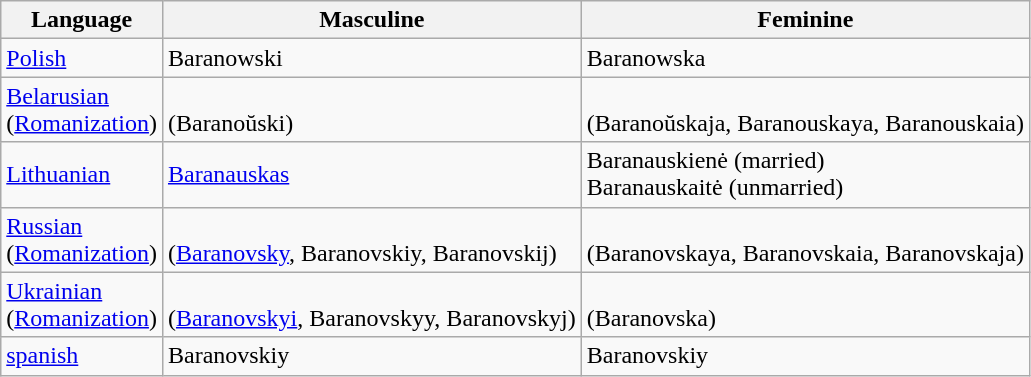<table class="wikitable">
<tr>
<th>Language</th>
<th>Masculine</th>
<th>Feminine</th>
</tr>
<tr>
<td><a href='#'>Polish</a></td>
<td>Baranowski</td>
<td>Baranowska</td>
</tr>
<tr>
<td><a href='#'>Belarusian</a> <br>(<a href='#'>Romanization</a>)</td>
<td><br>(Baranoŭski)</td>
<td><br> (Baranoŭskaja, Baranouskaya, Baranouskaia)</td>
</tr>
<tr>
<td><a href='#'>Lithuanian</a></td>
<td><a href='#'>Baranauskas</a></td>
<td>Baranauskienė (married)<br> Baranauskaitė (unmarried)</td>
</tr>
<tr>
<td><a href='#'>Russian</a> <br>(<a href='#'>Romanization</a>)</td>
<td><br> (<a href='#'>Baranovsky</a>, Baranovskiy, Baranovskij)</td>
<td><br> (Baranovskaya, Baranovskaia, Baranovskaja)</td>
</tr>
<tr>
<td><a href='#'>Ukrainian</a> <br>(<a href='#'>Romanization</a>)</td>
<td><br> (<a href='#'>Baranovskyi</a>, Baranovskyy, Baranovskyj)</td>
<td><br> (Baranovska)</td>
</tr>
<tr>
<td><a href='#'>spanish</a></td>
<td>Baranovskiy</td>
<td>Baranovskiy</td>
</tr>
</table>
